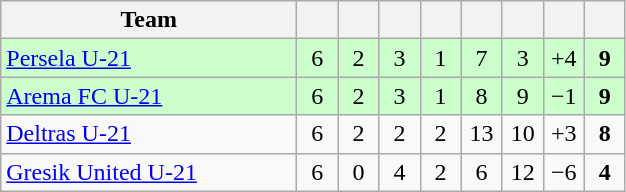<table class="wikitable" style="text-align:center">
<tr>
<th width=190>Team</th>
<th width=20></th>
<th width=20></th>
<th width=20></th>
<th width=20></th>
<th width=20></th>
<th width=20></th>
<th width=20></th>
<th width=20></th>
</tr>
<tr bgcolor="#ccffcc">
<td align=left><a href='#'>Persela U-21</a></td>
<td>6</td>
<td>2</td>
<td>3</td>
<td>1</td>
<td>7</td>
<td>3</td>
<td>+4</td>
<td><strong>9</strong></td>
</tr>
<tr bgcolor="#ccffcc">
<td align=left><a href='#'>Arema FC U-21</a></td>
<td>6</td>
<td>2</td>
<td>3</td>
<td>1</td>
<td>8</td>
<td>9</td>
<td>−1</td>
<td><strong>9</strong></td>
</tr>
<tr>
<td align=left><a href='#'>Deltras U-21</a></td>
<td>6</td>
<td>2</td>
<td>2</td>
<td>2</td>
<td>13</td>
<td>10</td>
<td>+3</td>
<td><strong>8</strong></td>
</tr>
<tr>
<td align=left><a href='#'>Gresik United U-21</a></td>
<td>6</td>
<td>0</td>
<td>4</td>
<td>2</td>
<td>6</td>
<td>12</td>
<td>−6</td>
<td><strong>4</strong></td>
</tr>
</table>
